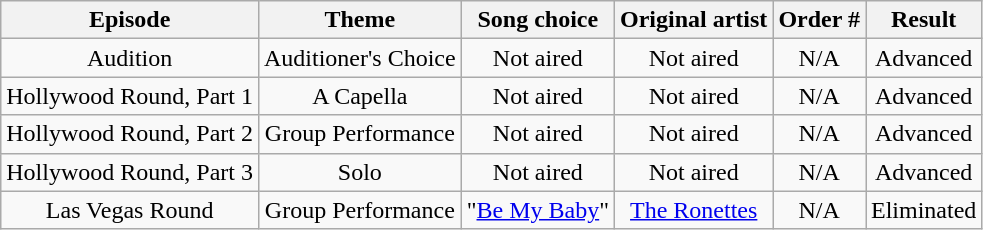<table class="wikitable" style="text-align: center;">
<tr>
<th>Episode</th>
<th>Theme</th>
<th>Song choice</th>
<th>Original artist</th>
<th>Order #</th>
<th>Result</th>
</tr>
<tr>
<td>Audition</td>
<td>Auditioner's Choice</td>
<td>Not aired</td>
<td>Not aired</td>
<td>N/A</td>
<td>Advanced</td>
</tr>
<tr>
<td>Hollywood Round, Part 1</td>
<td>A Capella</td>
<td>Not aired</td>
<td>Not aired</td>
<td>N/A</td>
<td>Advanced</td>
</tr>
<tr>
<td>Hollywood Round, Part 2</td>
<td>Group Performance</td>
<td>Not aired</td>
<td>Not aired</td>
<td>N/A</td>
<td>Advanced</td>
</tr>
<tr>
<td>Hollywood Round, Part 3</td>
<td>Solo</td>
<td>Not aired</td>
<td>Not aired</td>
<td>N/A</td>
<td>Advanced</td>
</tr>
<tr>
<td>Las Vegas Round</td>
<td>Group Performance</td>
<td>"<a href='#'>Be My Baby</a>"</td>
<td><a href='#'>The Ronettes</a></td>
<td>N/A</td>
<td>Eliminated</td>
</tr>
</table>
